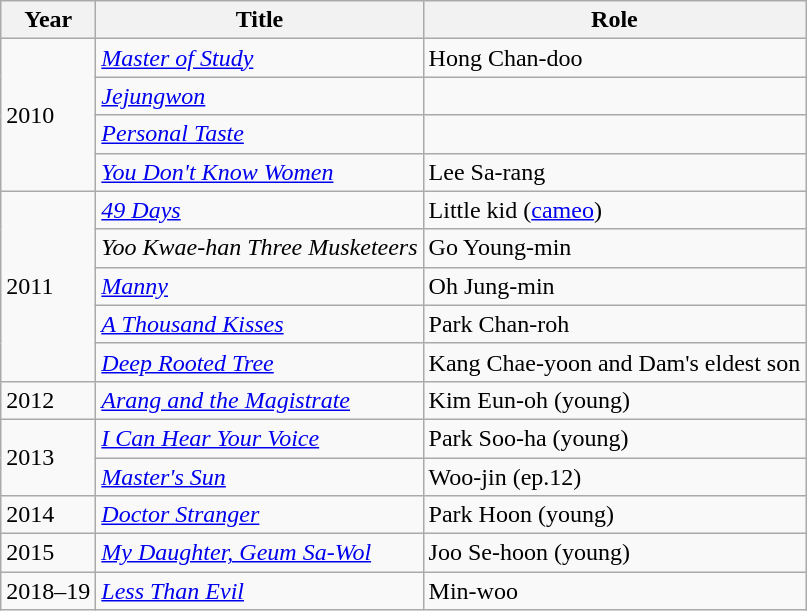<table class="wikitable">
<tr>
<th>Year</th>
<th>Title</th>
<th>Role</th>
</tr>
<tr>
<td rowspan="4">2010</td>
<td><em><a href='#'>Master of Study</a></em></td>
<td>Hong Chan-doo</td>
</tr>
<tr>
<td><em><a href='#'>Jejungwon</a></em></td>
<td></td>
</tr>
<tr>
<td><em><a href='#'>Personal Taste</a></em></td>
<td></td>
</tr>
<tr>
<td><em><a href='#'>You Don't Know Women</a></em></td>
<td>Lee Sa-rang</td>
</tr>
<tr>
<td rowspan="5">2011</td>
<td><em><a href='#'>49 Days</a></em></td>
<td>Little kid (<a href='#'>cameo</a>)</td>
</tr>
<tr>
<td><em>Yoo Kwae-han Three Musketeers</em></td>
<td>Go Young-min</td>
</tr>
<tr>
<td><em><a href='#'>Manny</a></em></td>
<td>Oh Jung-min</td>
</tr>
<tr>
<td><em><a href='#'>A Thousand Kisses</a></em></td>
<td>Park Chan-roh</td>
</tr>
<tr>
<td><em><a href='#'>Deep Rooted Tree</a></em></td>
<td>Kang Chae-yoon and Dam's eldest son</td>
</tr>
<tr>
<td>2012</td>
<td><em><a href='#'>Arang and the Magistrate</a></em></td>
<td>Kim Eun-oh (young)</td>
</tr>
<tr>
<td rowspan="2">2013</td>
<td><em><a href='#'>I Can Hear Your Voice</a></em></td>
<td>Park Soo-ha (young)</td>
</tr>
<tr>
<td><em><a href='#'>Master's Sun</a></em></td>
<td>Woo-jin (ep.12)</td>
</tr>
<tr>
<td>2014</td>
<td><em><a href='#'>Doctor Stranger</a></em></td>
<td>Park Hoon (young)</td>
</tr>
<tr>
<td>2015</td>
<td><em><a href='#'>My Daughter, Geum Sa-Wol</a></em></td>
<td>Joo Se-hoon (young)</td>
</tr>
<tr>
<td>2018–19</td>
<td><em><a href='#'>Less Than Evil</a></em></td>
<td>Min-woo</td>
</tr>
</table>
